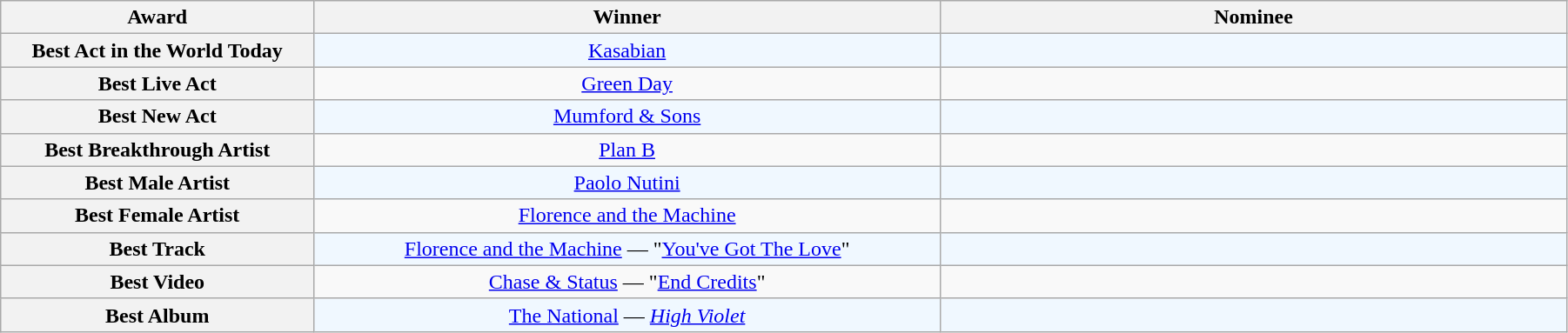<table class="wikitable" rowspan=2 style="text-align: center; width:95%;">
<tr>
<th scope="col" style="width:10%;">Award</th>
<th scope="col" style="width:20%;">Winner</th>
<th scope="col" style="width:20%;">Nominee</th>
</tr>
<tr>
<th scope="row" style="text-align:center">Best Act in the World Today</th>
<td style="background:#F0F8FF"><a href='#'>Kasabian</a></td>
<td style="background:#F0F8FF; font-size: 85%;"></td>
</tr>
<tr>
<th scope="row" style="text-align:center">Best Live Act</th>
<td><a href='#'>Green Day</a></td>
<td style="font-size: 85%;"></td>
</tr>
<tr>
<th scope="row" style="text-align:center">Best New Act</th>
<td style="background:#F0F8FF"><a href='#'>Mumford & Sons</a></td>
<td style="background:#F0F8FF; font-size: 85%;"></td>
</tr>
<tr>
<th scope="row" style="text-align:center">Best Breakthrough Artist</th>
<td><a href='#'>Plan B</a></td>
<td style="font-size: 85%;"></td>
</tr>
<tr>
<th scope="row" style="text-align:center">Best Male Artist</th>
<td style="background:#F0F8FF"><a href='#'>Paolo Nutini</a></td>
<td style="background:#F0F8FF; font-size: 85%;"></td>
</tr>
<tr>
<th scope="row" style="text-align:center">Best Female Artist</th>
<td><a href='#'>Florence and the Machine</a></td>
<td style="font-size: 85%;"></td>
</tr>
<tr>
<th scope="row" style="text-align:center">Best Track</th>
<td style="background:#F0F8FF"><a href='#'>Florence and the Machine</a> — "<a href='#'>You've Got The Love</a>"</td>
<td style="background:#F0F8FF; font-size: 85%;"></td>
</tr>
<tr>
<th scope="row" style="text-align:center">Best Video</th>
<td><a href='#'>Chase & Status</a> — "<a href='#'>End Credits</a>"</td>
<td style="font-size: 85%;"></td>
</tr>
<tr>
<th scope="row" style="text-align:center">Best Album</th>
<td style="background:#F0F8FF"><a href='#'>The National</a> — <em><a href='#'>High Violet</a></em></td>
<td style="background:#F0F8FF; font-size: 85%;"></td>
</tr>
</table>
